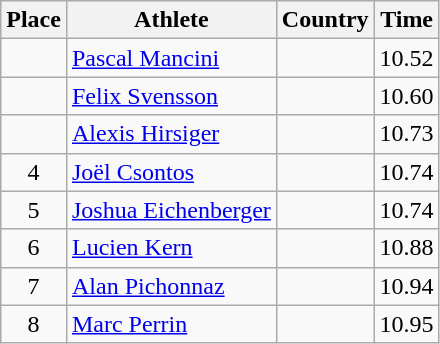<table class="wikitable">
<tr>
<th>Place</th>
<th>Athlete</th>
<th>Country</th>
<th>Time</th>
</tr>
<tr>
<td align=center></td>
<td><a href='#'>Pascal Mancini</a></td>
<td></td>
<td>10.52</td>
</tr>
<tr>
<td align=center></td>
<td><a href='#'>Felix Svensson</a></td>
<td></td>
<td>10.60</td>
</tr>
<tr>
<td align=center></td>
<td><a href='#'>Alexis Hirsiger</a></td>
<td></td>
<td>10.73</td>
</tr>
<tr>
<td align=center>4</td>
<td><a href='#'>Joël Csontos</a></td>
<td></td>
<td>10.74</td>
</tr>
<tr>
<td align=center>5</td>
<td><a href='#'>Joshua Eichenberger</a></td>
<td></td>
<td>10.74</td>
</tr>
<tr>
<td align=center>6</td>
<td><a href='#'>Lucien Kern</a></td>
<td></td>
<td>10.88</td>
</tr>
<tr>
<td align=center>7</td>
<td><a href='#'>Alan Pichonnaz</a></td>
<td></td>
<td>10.94</td>
</tr>
<tr>
<td align=center>8</td>
<td><a href='#'>Marc Perrin</a></td>
<td></td>
<td>10.95</td>
</tr>
</table>
